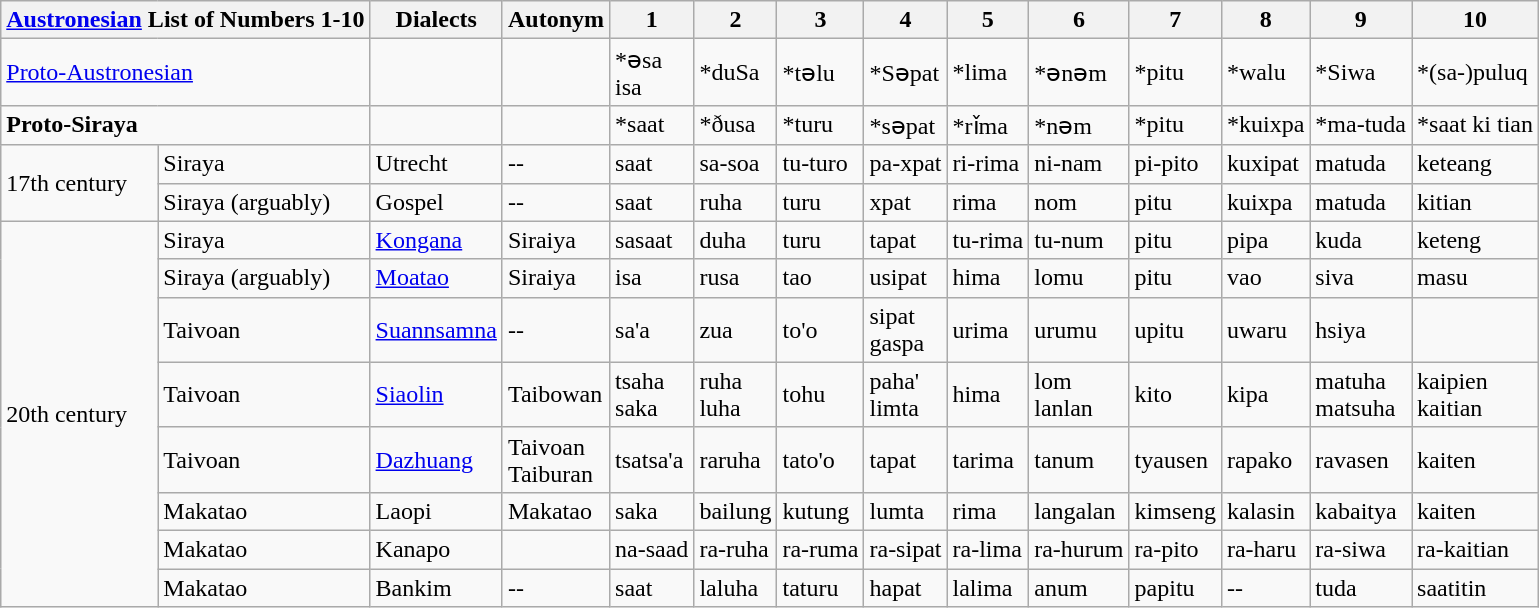<table class="wikitable">
<tr>
<th colspan="2"><a href='#'>Austronesian</a> List of Numbers 1-10</th>
<th>Dialects</th>
<th>Autonym</th>
<th>1</th>
<th>2</th>
<th>3</th>
<th>4</th>
<th>5</th>
<th>6</th>
<th>7</th>
<th>8</th>
<th>9</th>
<th>10</th>
</tr>
<tr>
<td colspan="2"><a href='#'>Proto-Austronesian</a></td>
<td></td>
<td></td>
<td>*əsa<br>isa</td>
<td>*duSa</td>
<td>*təlu</td>
<td>*Səpat</td>
<td>*lima</td>
<td>*ənəm</td>
<td>*pitu</td>
<td>*walu</td>
<td>*Siwa</td>
<td>*(sa-)puluq</td>
</tr>
<tr>
<td colspan="2"><strong>Proto-Siraya</strong></td>
<td></td>
<td></td>
<td>*saat</td>
<td>*ðusa</td>
<td>*turu</td>
<td>*səpat</td>
<td>*rǐma</td>
<td>*nəm</td>
<td>*pitu</td>
<td>*kuixpa</td>
<td>*ma-tuda</td>
<td>*saat ki tian</td>
</tr>
<tr>
<td rowspan="2">17th century</td>
<td>Siraya</td>
<td>Utrecht</td>
<td>--</td>
<td>saat</td>
<td>sa-soa</td>
<td>tu-turo</td>
<td>pa-xpat</td>
<td>ri-rima</td>
<td>ni-nam</td>
<td>pi-pito</td>
<td>kuxipat</td>
<td>matuda</td>
<td>keteang</td>
</tr>
<tr>
<td>Siraya (arguably)</td>
<td>Gospel</td>
<td>--</td>
<td>saat</td>
<td>ruha</td>
<td>turu</td>
<td>xpat</td>
<td>rima</td>
<td>nom</td>
<td>pitu</td>
<td>kuixpa</td>
<td>matuda</td>
<td>kitian</td>
</tr>
<tr>
<td rowspan="8">20th century</td>
<td>Siraya</td>
<td><a href='#'>Kongana</a></td>
<td>Siraiya</td>
<td>sasaat</td>
<td>duha</td>
<td>turu</td>
<td>tapat</td>
<td>tu-rima</td>
<td>tu-num</td>
<td>pitu</td>
<td>pipa</td>
<td>kuda</td>
<td>keteng</td>
</tr>
<tr>
<td>Siraya (arguably)</td>
<td><a href='#'>Moatao</a></td>
<td>Siraiya</td>
<td>isa</td>
<td>rusa</td>
<td>tao</td>
<td>usipat</td>
<td>hima</td>
<td>lomu</td>
<td>pitu</td>
<td>vao</td>
<td>siva</td>
<td>masu</td>
</tr>
<tr>
<td>Taivoan</td>
<td><a href='#'>Suannsamna</a></td>
<td>--</td>
<td>sa'a</td>
<td>zua</td>
<td>to'o</td>
<td>sipat<br>gaspa</td>
<td>urima</td>
<td>urumu</td>
<td>upitu</td>
<td>uwaru</td>
<td>hsiya</td>
<td></td>
</tr>
<tr>
<td>Taivoan</td>
<td><a href='#'>Siaolin</a></td>
<td>Taibowan</td>
<td>tsaha<br>saka</td>
<td>ruha<br>luha</td>
<td>tohu</td>
<td>paha'<br>limta</td>
<td>hima</td>
<td>lom<br>lanlan</td>
<td>kito</td>
<td>kipa</td>
<td>matuha<br>matsuha</td>
<td>kaipien<br>kaitian</td>
</tr>
<tr>
<td>Taivoan</td>
<td><a href='#'>Dazhuang</a></td>
<td>Taivoan<br>Taiburan</td>
<td>tsatsa'a</td>
<td>raruha</td>
<td>tato'o</td>
<td>tapat</td>
<td>tarima</td>
<td>tanum</td>
<td>tyausen</td>
<td>rapako</td>
<td>ravasen</td>
<td>kaiten</td>
</tr>
<tr>
<td>Makatao</td>
<td>Laopi</td>
<td>Makatao</td>
<td>saka</td>
<td>bailung</td>
<td>kutung</td>
<td>lumta</td>
<td>rima</td>
<td>langalan</td>
<td>kimseng</td>
<td>kalasin</td>
<td>kabaitya</td>
<td>kaiten</td>
</tr>
<tr>
<td>Makatao</td>
<td>Kanapo</td>
<td></td>
<td>na-saad</td>
<td>ra-ruha</td>
<td>ra-ruma</td>
<td>ra-sipat</td>
<td>ra-lima</td>
<td>ra-hurum</td>
<td>ra-pito</td>
<td>ra-haru</td>
<td>ra-siwa</td>
<td>ra-kaitian</td>
</tr>
<tr>
<td>Makatao</td>
<td>Bankim</td>
<td>--</td>
<td>saat</td>
<td>laluha</td>
<td>taturu</td>
<td>hapat</td>
<td>lalima</td>
<td>anum</td>
<td>papitu</td>
<td>--</td>
<td>tuda</td>
<td>saatitin</td>
</tr>
</table>
